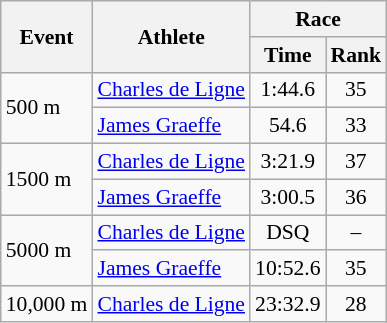<table class="wikitable" border="1" style="font-size:90%">
<tr>
<th rowspan=2>Event</th>
<th rowspan=2>Athlete</th>
<th colspan=2>Race</th>
</tr>
<tr>
<th>Time</th>
<th>Rank</th>
</tr>
<tr>
<td rowspan=2>500 m</td>
<td><a href='#'>Charles de Ligne</a></td>
<td align=center>1:44.6</td>
<td align=center>35</td>
</tr>
<tr>
<td><a href='#'>James Graeffe</a></td>
<td align=center>54.6</td>
<td align=center>33</td>
</tr>
<tr>
<td rowspan=2>1500 m</td>
<td><a href='#'>Charles de Ligne</a></td>
<td align=center>3:21.9</td>
<td align=center>37</td>
</tr>
<tr>
<td><a href='#'>James Graeffe</a></td>
<td align=center>3:00.5</td>
<td align=center>36</td>
</tr>
<tr>
<td rowspan=2>5000 m</td>
<td><a href='#'>Charles de Ligne</a></td>
<td align=center>DSQ</td>
<td align=center>–</td>
</tr>
<tr>
<td><a href='#'>James Graeffe</a></td>
<td align=center>10:52.6</td>
<td align=center>35</td>
</tr>
<tr>
<td>10,000 m</td>
<td><a href='#'>Charles de Ligne</a></td>
<td align=center>23:32.9</td>
<td align=center>28</td>
</tr>
</table>
